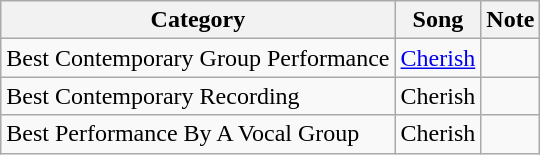<table class="wikitable">
<tr>
<th>Category</th>
<th>Song</th>
<th>Note</th>
</tr>
<tr>
<td>Best Contemporary Group Performance</td>
<td><a href='#'>Cherish</a></td>
<td></td>
</tr>
<tr>
<td>Best Contemporary Recording</td>
<td>Cherish</td>
<td></td>
</tr>
<tr>
<td>Best Performance By A Vocal Group</td>
<td>Cherish</td>
<td></td>
</tr>
</table>
